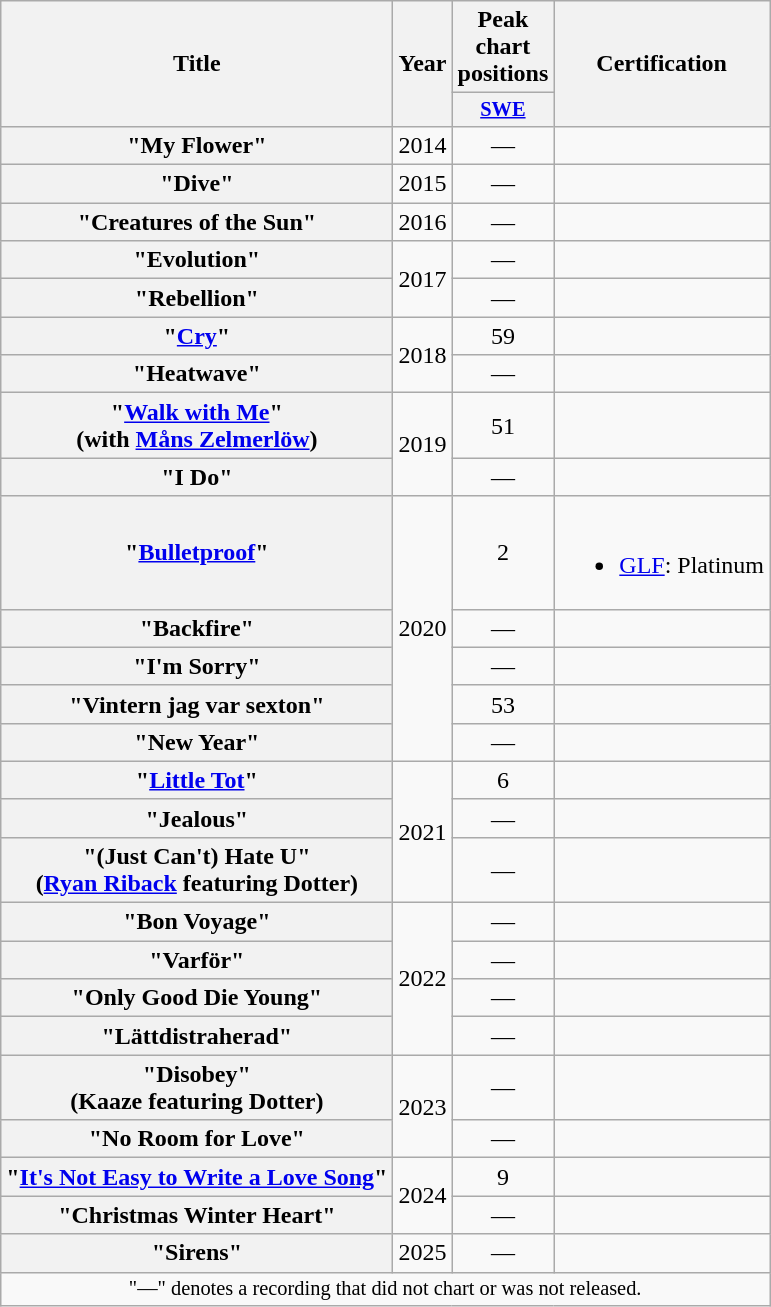<table class="wikitable plainrowheaders" style="text-align:center;">
<tr>
<th scope="col" rowspan="2">Title</th>
<th scope="col" rowspan="2">Year</th>
<th scope="col" colspan="1">Peak chart positions</th>
<th scope="col" rowspan="2">Certification</th>
</tr>
<tr>
<th scope="col" style="width:3em;font-size:85%;"><a href='#'>SWE</a><br></th>
</tr>
<tr>
<th scope="row">"My Flower"</th>
<td>2014</td>
<td>—</td>
<td></td>
</tr>
<tr>
<th scope="row">"Dive"</th>
<td>2015</td>
<td>—</td>
<td></td>
</tr>
<tr>
<th scope="row">"Creatures of the Sun"</th>
<td>2016</td>
<td>—</td>
<td></td>
</tr>
<tr>
<th scope="row">"Evolution"</th>
<td rowspan="2">2017</td>
<td>—</td>
<td></td>
</tr>
<tr>
<th scope="row">"Rebellion"</th>
<td>—</td>
<td></td>
</tr>
<tr>
<th scope="row">"<a href='#'>Cry</a>"</th>
<td rowspan="2">2018</td>
<td>59</td>
<td></td>
</tr>
<tr>
<th scope="row">"Heatwave"</th>
<td>—</td>
<td></td>
</tr>
<tr>
<th scope="row">"<a href='#'>Walk with Me</a>"<br><span>(with <a href='#'>Måns Zelmerlöw</a>)</span></th>
<td rowspan="2">2019</td>
<td>51</td>
<td></td>
</tr>
<tr>
<th scope="row">"I Do"</th>
<td>—</td>
<td></td>
</tr>
<tr>
<th scope="row">"<a href='#'>Bulletproof</a>"</th>
<td rowspan="5">2020</td>
<td>2</td>
<td><br><ul><li><a href='#'>GLF</a>: Platinum</li></ul></td>
</tr>
<tr>
<th scope="row">"Backfire"</th>
<td>—</td>
<td></td>
</tr>
<tr>
<th scope="row">"I'm Sorry"</th>
<td>—</td>
<td></td>
</tr>
<tr>
<th scope="row">"Vintern jag var sexton"</th>
<td>53</td>
<td></td>
</tr>
<tr>
<th scope="row">"New Year"</th>
<td>—</td>
<td></td>
</tr>
<tr>
<th scope="row">"<a href='#'>Little Tot</a>"</th>
<td rowspan="3">2021</td>
<td>6</td>
<td></td>
</tr>
<tr>
<th scope="row">"Jealous"</th>
<td>—</td>
<td></td>
</tr>
<tr>
<th scope="row">"(Just Can't) Hate U"<br><span>(<a href='#'>Ryan Riback</a> featuring Dotter)</span></th>
<td>—</td>
<td></td>
</tr>
<tr>
<th scope="row">"Bon Voyage"</th>
<td rowspan="4">2022</td>
<td>—</td>
<td></td>
</tr>
<tr>
<th scope="row">"Varför"</th>
<td>—</td>
<td></td>
</tr>
<tr>
<th scope="row">"Only Good Die Young"</th>
<td>—</td>
<td></td>
</tr>
<tr>
<th scope="row">"Lättdistraherad"</th>
<td>—</td>
<td></td>
</tr>
<tr>
<th scope="row">"Disobey"<br><span>(Kaaze featuring Dotter)</span></th>
<td rowspan="2">2023</td>
<td>—</td>
<td></td>
</tr>
<tr>
<th scope="row">"No Room for Love"</th>
<td>—</td>
<td></td>
</tr>
<tr>
<th scope="row">"<a href='#'>It's Not Easy to Write a Love Song</a>"</th>
<td rowspan="2">2024</td>
<td>9<br></td>
<td></td>
</tr>
<tr>
<th scope="row">"Christmas Winter Heart"<br></th>
<td>—</td>
<td></td>
</tr>
<tr>
<th scope="row">"Sirens"</th>
<td>2025</td>
<td>—</td>
<td></td>
</tr>
<tr>
<td colspan="10" style="font-size:85%">"—" denotes a recording that did not chart or was not released.</td>
</tr>
</table>
